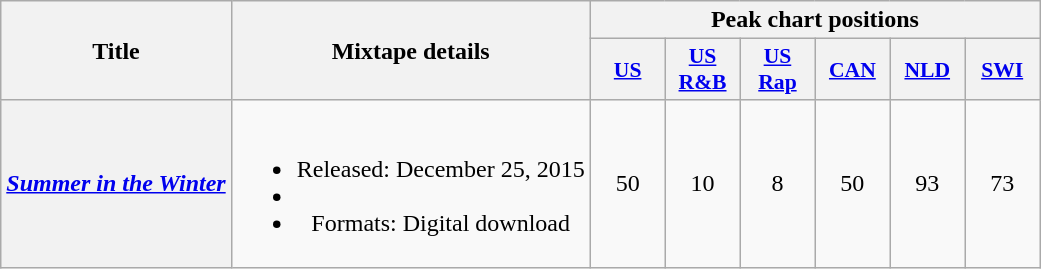<table class="wikitable plainrowheaders" style="text-align:center;" border="1">
<tr>
<th scope="col" rowspan="2">Title</th>
<th scope="col" rowspan="2">Mixtape details</th>
<th scope="col" colspan="6">Peak chart positions</th>
</tr>
<tr>
<th scope="col" style="width:3em;font-size:90%;"><a href='#'>US</a><br></th>
<th scope="col" style="width:3em;font-size:90%;"><a href='#'>US R&B</a><br></th>
<th scope="col" style="width:3em;font-size:90%;"><a href='#'>US Rap</a><br></th>
<th scope="col" style="width:3em;font-size:90%;"><a href='#'>CAN</a><br></th>
<th scope="col" style="width:3em;font-size:90%;"><a href='#'>NLD</a><br></th>
<th scope="col" style="width:3em;font-size:90%;"><a href='#'>SWI</a><br></th>
</tr>
<tr>
<th scope="row"><em><a href='#'>Summer in the Winter</a></em></th>
<td><br><ul><li>Released: December 25, 2015</li><li></li><li>Formats: Digital download</li></ul></td>
<td>50</td>
<td>10</td>
<td>8</td>
<td>50</td>
<td>93</td>
<td>73</td>
</tr>
</table>
